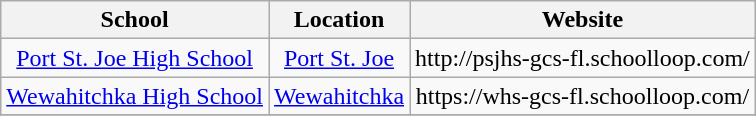<table class="wikitable" style="text-align:center">
<tr>
<th>School</th>
<th>Location</th>
<th>Website</th>
</tr>
<tr>
<td><a href='#'>Port St. Joe High School</a></td>
<td><a href='#'>Port St. Joe</a></td>
<td>http://psjhs-gcs-fl.schoolloop.com/</td>
</tr>
<tr>
<td><a href='#'>Wewahitchka High School</a></td>
<td><a href='#'>Wewahitchka</a></td>
<td>https://whs-gcs-fl.schoolloop.com/</td>
</tr>
<tr>
</tr>
</table>
